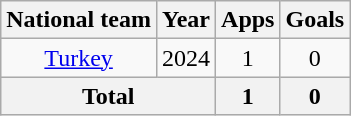<table class="wikitable" style="text-align:center">
<tr>
<th>National team</th>
<th>Year</th>
<th>Apps</th>
<th>Goals</th>
</tr>
<tr>
<td><a href='#'>Turkey</a></td>
<td>2024</td>
<td>1</td>
<td>0</td>
</tr>
<tr>
<th colspan="2">Total</th>
<th>1</th>
<th>0</th>
</tr>
</table>
